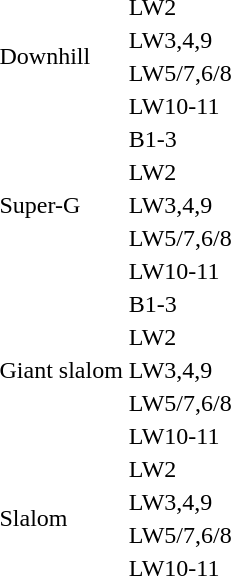<table>
<tr>
<td rowspan="4">Downhill</td>
<td>LW2<br></td>
<td></td>
<td></td>
<td></td>
</tr>
<tr>
<td>LW3,4,9<br></td>
<td></td>
<td></td>
<td></td>
</tr>
<tr>
<td>LW5/7,6/8<br></td>
<td></td>
<td></td>
<td></td>
</tr>
<tr>
<td>LW10-11<br></td>
<td></td>
<td></td>
<td></td>
</tr>
<tr>
<td rowspan="5">Super-G</td>
<td>B1-3<br></td>
<td></td>
<td></td>
<td></td>
</tr>
<tr>
<td>LW2<br></td>
<td></td>
<td></td>
<td></td>
</tr>
<tr>
<td>LW3,4,9<br></td>
<td></td>
<td></td>
<td></td>
</tr>
<tr>
<td>LW5/7,6/8<br></td>
<td></td>
<td></td>
<td></td>
</tr>
<tr>
<td>LW10-11<br></td>
<td></td>
<td></td>
<td></td>
</tr>
<tr>
<td rowspan="5">Giant slalom</td>
<td>B1-3<br></td>
<td></td>
<td></td>
<td></td>
</tr>
<tr>
<td>LW2<br></td>
<td></td>
<td></td>
<td></td>
</tr>
<tr>
<td>LW3,4,9<br></td>
<td></td>
<td></td>
<td></td>
</tr>
<tr>
<td>LW5/7,6/8<br></td>
<td></td>
<td></td>
<td></td>
</tr>
<tr>
<td>LW10-11<br></td>
<td></td>
<td></td>
<td></td>
</tr>
<tr>
<td rowspan="4">Slalom</td>
<td>LW2<br></td>
<td></td>
<td></td>
<td></td>
</tr>
<tr>
<td>LW3,4,9<br></td>
<td></td>
<td></td>
<td></td>
</tr>
<tr>
<td>LW5/7,6/8<br></td>
<td></td>
<td></td>
<td></td>
</tr>
<tr>
<td>LW10-11<br></td>
<td></td>
<td></td>
<td></td>
</tr>
</table>
